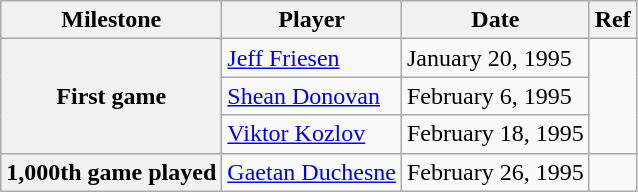<table class="wikitable">
<tr>
<th scope="col">Milestone</th>
<th scope="col">Player</th>
<th scope="col">Date</th>
<th scope="col">Ref</th>
</tr>
<tr>
<th rowspan=3>First game</th>
<td><a href='#'>Jeff Friesen</a></td>
<td>January 20, 1995</td>
<td rowspan=3></td>
</tr>
<tr>
<td><a href='#'>Shean Donovan</a></td>
<td>February 6, 1995</td>
</tr>
<tr>
<td><a href='#'>Viktor Kozlov</a></td>
<td>February 18, 1995</td>
</tr>
<tr>
<th>1,000th game played</th>
<td><a href='#'>Gaetan Duchesne</a></td>
<td>February 26, 1995</td>
<td></td>
</tr>
</table>
